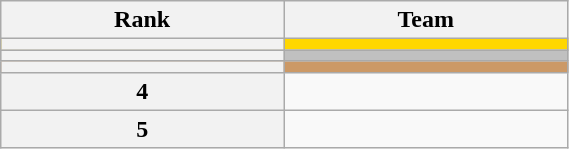<table class="wikitable unsortable" style="text-align:left; width:30%">
<tr>
<th scope="col">Rank</th>
<th scope="col">Team</th>
</tr>
<tr bgcolor="gold">
<th scope="row"></th>
<td></td>
</tr>
<tr bgcolor="silver">
<th scope="row"></th>
<td></td>
</tr>
<tr bgcolor="cc9966">
<th scope="row"></th>
<td></td>
</tr>
<tr>
<th scope="row">4</th>
<td></td>
</tr>
<tr>
<th scope="row">5</th>
<td></td>
</tr>
</table>
